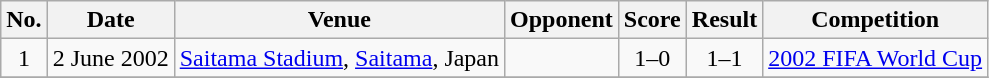<table class="wikitable sortable">
<tr>
<th scope="col">No.</th>
<th scope="col">Date</th>
<th scope="col">Venue</th>
<th scope="col">Opponent</th>
<th scope="col">Score</th>
<th scope="col">Result</th>
<th scope="col">Competition</th>
</tr>
<tr>
<td align="center">1</td>
<td>2 June 2002</td>
<td><a href='#'>Saitama Stadium</a>, <a href='#'>Saitama</a>, Japan</td>
<td></td>
<td align="center">1–0</td>
<td align="center">1–1</td>
<td><a href='#'>2002 FIFA World Cup</a></td>
</tr>
<tr>
</tr>
</table>
